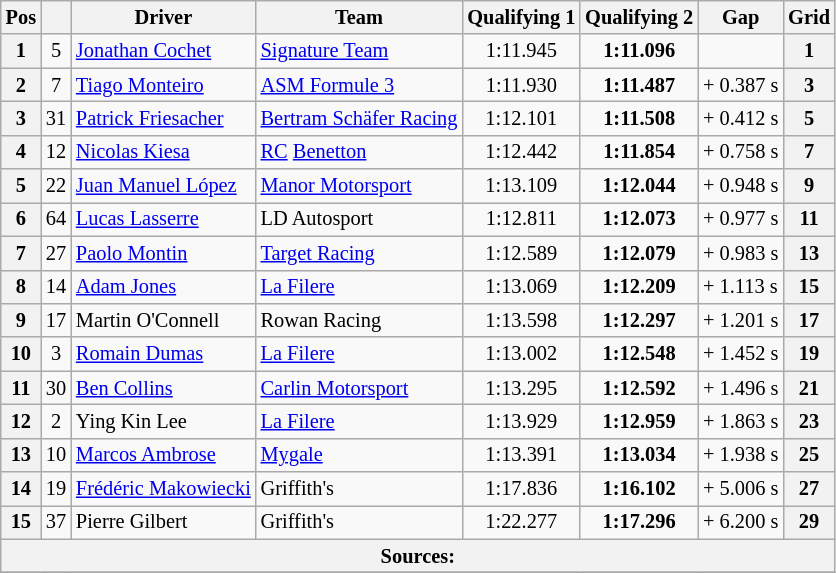<table class="wikitable" style="font-size: 85%;">
<tr>
<th>Pos</th>
<th></th>
<th>Driver</th>
<th>Team</th>
<th>Qualifying 1</th>
<th>Qualifying 2</th>
<th>Gap</th>
<th>Grid</th>
</tr>
<tr>
<th>1</th>
<td align="center">5</td>
<td> <a href='#'>Jonathan Cochet</a></td>
<td><a href='#'>Signature Team</a></td>
<td align="center">1:11.945</td>
<td align="center"><strong>1:11.096</strong></td>
<td></td>
<th>1</th>
</tr>
<tr>
<th>2</th>
<td align="center">7</td>
<td> <a href='#'>Tiago Monteiro</a></td>
<td><a href='#'>ASM Formule 3</a></td>
<td align="center">1:11.930</td>
<td align="center"><strong>1:11.487</strong></td>
<td>+ 0.387 s</td>
<th>3</th>
</tr>
<tr>
<th>3</th>
<td align="center">31</td>
<td> <a href='#'>Patrick Friesacher</a></td>
<td><a href='#'>Bertram Schäfer Racing</a></td>
<td align="center">1:12.101</td>
<td align="center"><strong>1:11.508</strong></td>
<td>+ 0.412 s</td>
<th>5</th>
</tr>
<tr>
<th>4</th>
<td align="center">12</td>
<td> <a href='#'>Nicolas Kiesa</a></td>
<td><a href='#'>RC</a> <a href='#'>Benetton</a></td>
<td align="center">1:12.442</td>
<td align="center"><strong>1:11.854</strong></td>
<td>+ 0.758 s</td>
<th>7</th>
</tr>
<tr>
<th>5</th>
<td align="center">22</td>
<td> <a href='#'>Juan Manuel López</a></td>
<td><a href='#'>Manor Motorsport</a></td>
<td align="center">1:13.109</td>
<td align="center"><strong>1:12.044</strong></td>
<td>+ 0.948 s</td>
<th>9</th>
</tr>
<tr>
<th>6</th>
<td align="center">64</td>
<td> <a href='#'>Lucas Lasserre</a></td>
<td>LD Autosport</td>
<td align="center">1:12.811</td>
<td align="center"><strong>1:12.073</strong></td>
<td>+ 0.977 s</td>
<th>11</th>
</tr>
<tr>
<th>7</th>
<td align="center">27</td>
<td> <a href='#'>Paolo Montin</a></td>
<td><a href='#'>Target Racing</a></td>
<td align="center">1:12.589</td>
<td align="center"><strong>1:12.079</strong></td>
<td>+ 0.983 s</td>
<th>13</th>
</tr>
<tr>
<th>8</th>
<td align="center">14</td>
<td> <a href='#'>Adam Jones</a></td>
<td><a href='#'>La Filere</a></td>
<td align="center">1:13.069</td>
<td align="center"><strong>1:12.209</strong></td>
<td>+ 1.113 s</td>
<th>15</th>
</tr>
<tr>
<th>9</th>
<td align="center">17</td>
<td> Martin O'Connell</td>
<td>Rowan Racing</td>
<td align="center">1:13.598</td>
<td align="center"><strong>1:12.297</strong></td>
<td>+ 1.201 s</td>
<th>17</th>
</tr>
<tr>
<th>10</th>
<td align="center">3</td>
<td> <a href='#'>Romain Dumas</a></td>
<td><a href='#'>La Filere</a></td>
<td align="center">1:13.002</td>
<td align="center"><strong>1:12.548</strong></td>
<td>+ 1.452 s</td>
<th>19</th>
</tr>
<tr>
<th>11</th>
<td align="center">30</td>
<td> <a href='#'>Ben Collins</a></td>
<td><a href='#'>Carlin Motorsport</a></td>
<td align="center">1:13.295</td>
<td align="center"><strong>1:12.592</strong></td>
<td>+ 1.496 s</td>
<th>21</th>
</tr>
<tr>
<th>12</th>
<td align="center">2</td>
<td> Ying Kin Lee</td>
<td><a href='#'>La Filere</a></td>
<td align="center">1:13.929</td>
<td align="center"><strong>1:12.959</strong></td>
<td>+ 1.863 s</td>
<th>23</th>
</tr>
<tr>
<th>13</th>
<td align="center">10</td>
<td> <a href='#'>Marcos Ambrose</a></td>
<td><a href='#'>Mygale</a></td>
<td align="center">1:13.391</td>
<td align="center"><strong>1:13.034</strong></td>
<td>+ 1.938 s</td>
<th>25</th>
</tr>
<tr>
<th>14</th>
<td align="center">19</td>
<td> <a href='#'>Frédéric Makowiecki</a></td>
<td>Griffith's</td>
<td align="center">1:17.836</td>
<td align="center"><strong>1:16.102</strong></td>
<td>+ 5.006 s</td>
<th>27</th>
</tr>
<tr>
<th>15</th>
<td align="center">37</td>
<td> Pierre Gilbert</td>
<td>Griffith's</td>
<td align="center">1:22.277</td>
<td align="center"><strong>1:17.296</strong></td>
<td>+ 6.200 s</td>
<th>29</th>
</tr>
<tr>
<th colspan="8">Sources:</th>
</tr>
<tr>
</tr>
</table>
